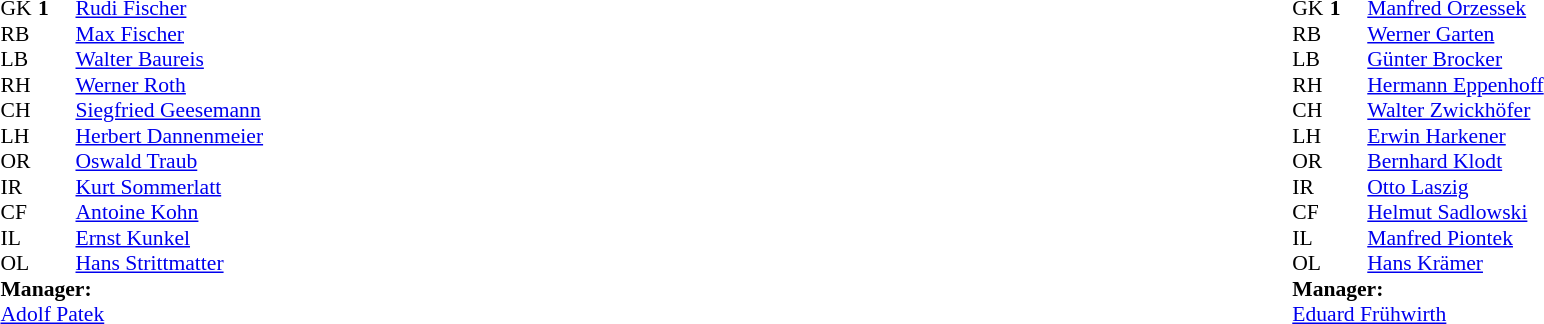<table width="100%">
<tr>
<td valign="top" width="40%"><br><table style="font-size:90%" cellspacing="0" cellpadding="0">
<tr>
<th width=25></th>
<th width=25></th>
</tr>
<tr>
<td>GK</td>
<td><strong>1</strong></td>
<td> <a href='#'>Rudi Fischer</a></td>
</tr>
<tr>
<td>RB</td>
<td></td>
<td> <a href='#'>Max Fischer</a></td>
</tr>
<tr>
<td>LB</td>
<td></td>
<td> <a href='#'>Walter Baureis</a></td>
</tr>
<tr>
<td>RH</td>
<td></td>
<td> <a href='#'>Werner Roth</a></td>
</tr>
<tr>
<td>CH</td>
<td></td>
<td> <a href='#'>Siegfried Geesemann</a></td>
</tr>
<tr>
<td>LH</td>
<td></td>
<td> <a href='#'>Herbert Dannenmeier</a></td>
</tr>
<tr>
<td>OR</td>
<td></td>
<td> <a href='#'>Oswald Traub</a></td>
</tr>
<tr>
<td>IR</td>
<td></td>
<td> <a href='#'>Kurt Sommerlatt</a></td>
</tr>
<tr>
<td>CF</td>
<td></td>
<td> <a href='#'>Antoine Kohn</a></td>
</tr>
<tr>
<td>IL</td>
<td></td>
<td> <a href='#'>Ernst Kunkel</a></td>
</tr>
<tr>
<td>OL</td>
<td></td>
<td> <a href='#'>Hans Strittmatter</a></td>
</tr>
<tr>
<td colspan=3><strong>Manager:</strong></td>
</tr>
<tr>
<td colspan=3> <a href='#'>Adolf Patek</a></td>
</tr>
</table>
</td>
<td valign="top"></td>
<td valign="top" width="50%"><br><table style="font-size:90%; margin:auto" cellspacing="0" cellpadding="0">
<tr>
<th width=25></th>
<th width=25></th>
</tr>
<tr>
<td>GK</td>
<td><strong>1</strong></td>
<td> <a href='#'>Manfred Orzessek</a></td>
</tr>
<tr>
<td>RB</td>
<td></td>
<td> <a href='#'>Werner Garten</a></td>
</tr>
<tr>
<td>LB</td>
<td></td>
<td> <a href='#'>Günter Brocker</a></td>
</tr>
<tr>
<td>RH</td>
<td></td>
<td> <a href='#'>Hermann Eppenhoff</a></td>
</tr>
<tr>
<td>CH</td>
<td></td>
<td> <a href='#'>Walter Zwickhöfer</a></td>
</tr>
<tr>
<td>LH</td>
<td></td>
<td> <a href='#'>Erwin Harkener</a></td>
</tr>
<tr>
<td>OR</td>
<td></td>
<td> <a href='#'>Bernhard Klodt</a></td>
</tr>
<tr>
<td>IR</td>
<td></td>
<td> <a href='#'>Otto Laszig</a></td>
</tr>
<tr>
<td>CF</td>
<td></td>
<td> <a href='#'>Helmut Sadlowski</a></td>
</tr>
<tr>
<td>IL</td>
<td></td>
<td> <a href='#'>Manfred Piontek</a></td>
</tr>
<tr>
<td>OL</td>
<td></td>
<td> <a href='#'>Hans Krämer</a></td>
</tr>
<tr>
<td colspan=3><strong>Manager:</strong></td>
</tr>
<tr>
<td colspan=3> <a href='#'>Eduard Frühwirth</a></td>
</tr>
</table>
</td>
</tr>
</table>
